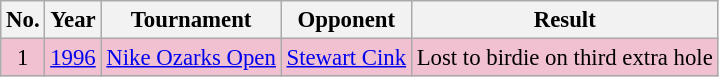<table class="wikitable" style="font-size:95%;">
<tr>
<th>No.</th>
<th>Year</th>
<th>Tournament</th>
<th>Opponent</th>
<th>Result</th>
</tr>
<tr style="background:#F2C1D1;">
<td align=center>1</td>
<td><a href='#'>1996</a></td>
<td><a href='#'>Nike Ozarks Open</a></td>
<td> <a href='#'>Stewart Cink</a></td>
<td>Lost to birdie on third extra hole</td>
</tr>
</table>
